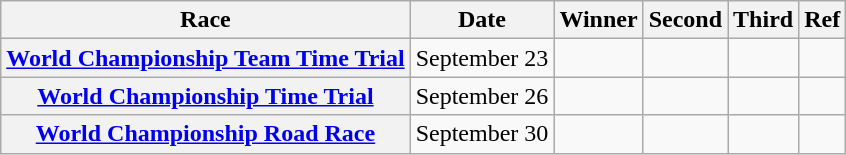<table class="wikitable plainrowheaders">
<tr>
<th>Race</th>
<th>Date</th>
<th>Winner</th>
<th>Second</th>
<th>Third</th>
<th>Ref</th>
</tr>
<tr>
<th scope=row><a href='#'>World Championship Team Time Trial</a></th>
<td>September 23</td>
<td> </td>
<td> </td>
<td> </td>
<td></td>
</tr>
<tr>
<th scope=row><a href='#'>World Championship Time Trial</a></th>
<td>September 26</td>
<td></td>
<td></td>
<td></td>
<td></td>
</tr>
<tr>
<th scope=row><a href='#'>World Championship Road Race</a></th>
<td>September 30</td>
<td></td>
<td></td>
<td></td>
<td></td>
</tr>
</table>
